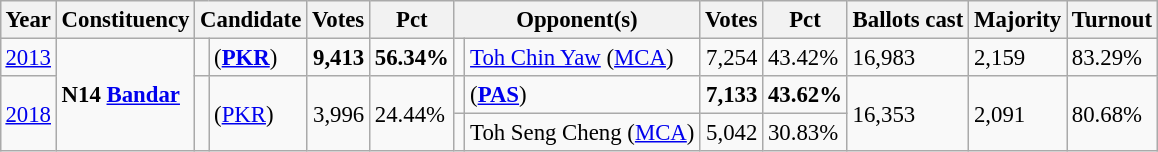<table class="wikitable" style="margin:0.5em ; font-size:95%">
<tr>
<th>Year</th>
<th>Constituency</th>
<th colspan=2>Candidate</th>
<th>Votes</th>
<th>Pct</th>
<th colspan=2>Opponent(s)</th>
<th>Votes</th>
<th>Pct</th>
<th>Ballots cast</th>
<th>Majority</th>
<th>Turnout</th>
</tr>
<tr>
<td><a href='#'>2013</a></td>
<td rowspan=3><strong>N14 <a href='#'>Bandar</a></strong></td>
<td></td>
<td> (<a href='#'><strong>PKR</strong></a>)</td>
<td align="right"><strong>9,413</strong></td>
<td><strong>56.34%</strong></td>
<td></td>
<td><a href='#'>Toh Chin Yaw</a> (<a href='#'>MCA</a>)</td>
<td align="right">7,254</td>
<td>43.42%</td>
<td>16,983</td>
<td>2,159</td>
<td>83.29%</td>
</tr>
<tr>
<td rowspan=2><a href='#'>2018</a></td>
<td rowspan=2 ></td>
<td rowspan=2> (<a href='#'>PKR</a>)</td>
<td rowspan=2 align="right">3,996</td>
<td rowspan=2>24.44%</td>
<td></td>
<td> (<a href='#'><strong>PAS</strong></a>)</td>
<td align="right"><strong>7,133</strong></td>
<td><strong>43.62%</strong></td>
<td rowspan=2>16,353</td>
<td rowspan=2>2,091</td>
<td rowspan=2>80.68%</td>
</tr>
<tr>
<td></td>
<td>Toh Seng Cheng (<a href='#'>MCA</a>)</td>
<td align="right">5,042</td>
<td>30.83%</td>
</tr>
</table>
